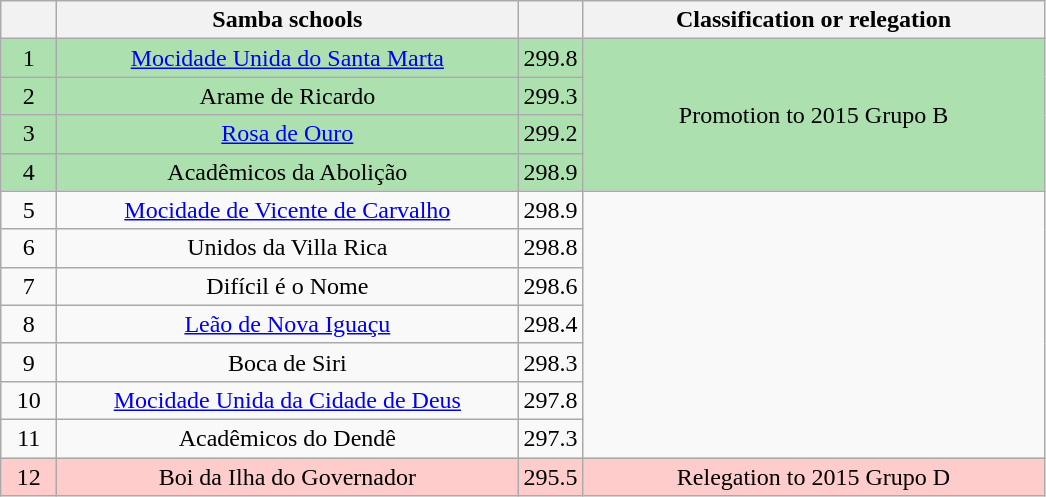<table class="wikitable">
<tr>
<th width="30"></th>
<th width="300">Samba schools</th>
<th width="20"></th>
<th width="300">Classification or relegation</th>
</tr>
<tr align="center">
<td bgcolor=ACE1AF>1</td>
<td bgcolor=ACE1AF><a href='#'>Mocidade Unida do Santa Marta</a></td>
<td bgcolor=ACE1AF>299.8</td>
<td rowspan="4" bgcolor=ACE1AF><span>Promotion to 2015 Grupo B</span></td>
</tr>
<tr align="center">
<td bgcolor=ACE1AF>2</td>
<td bgcolor=ACE1AF>Arame de Ricardo</td>
<td bgcolor=ACE1AF>299.3</td>
</tr>
<tr align="center">
<td bgcolor=ACE1AF>3</td>
<td bgcolor=ACE1AF><a href='#'>Rosa de Ouro</a></td>
<td bgcolor="ACE1AF">299.2</td>
</tr>
<tr align="center">
<td bgcolor=ACE1AF>4</td>
<td bgcolor=ACE1AF>Acadêmicos da Abolição</td>
<td bgcolor="ACE1AF">298.9</td>
</tr>
<tr align="center">
<td>5</td>
<td><a href='#'>Mocidade de Vicente de Carvalho</a></td>
<td>298.9</td>
<td rowspan="7"></td>
</tr>
<tr align="center">
<td>6</td>
<td>Unidos da Villa Rica</td>
<td>298.8</td>
</tr>
<tr align="center">
<td>7</td>
<td>Difícil é o Nome</td>
<td>298.6</td>
</tr>
<tr align="center">
<td>8</td>
<td><a href='#'>Leão de Nova Iguaçu</a></td>
<td>298.4</td>
</tr>
<tr align="center">
<td>9</td>
<td>Boca de Siri</td>
<td>298.3</td>
</tr>
<tr align="center">
<td>10</td>
<td><a href='#'>Mocidade Unida da Cidade de Deus</a></td>
<td>297.8</td>
</tr>
<tr align="center">
<td>11</td>
<td>Acadêmicos do Dendê</td>
<td>297.3</td>
</tr>
<tr align="center">
<td bgcolor=FFCCCC>12</td>
<td bgcolor=FFCCCC>Boi da Ilha do Governador</td>
<td bgcolor="FFCCCC">295.5</td>
<td bgcolor=FFCCCC><span>Relegation to 2015 Grupo D</span></td>
</tr>
</table>
